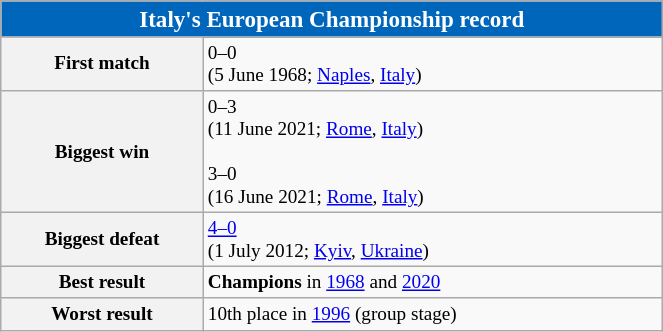<table class="wikitable collapsible collapsed" style="width:35%;font-size:80%">
<tr style="color:white">
<th style="background:#0066bc;width:20%" colspan="6"><big>Italy's European Championship record</big></th>
</tr>
<tr>
<th width=10%>First match</th>
<td width=23%><div> 0–0 <br> (5 June 1968; <a href='#'>Naples</a>, <a href='#'>Italy</a>)</div></td>
</tr>
<tr>
<th width=10%>Biggest win</th>
<td width=23%><div> 0–3 <br>(11 June 2021; <a href='#'>Rome</a>, <a href='#'>Italy</a>)</div><br><div> 3–0 <br>(16 June 2021; <a href='#'>Rome</a>, <a href='#'>Italy</a>)</div></td>
</tr>
<tr>
<th width=10%>Biggest defeat</th>
<td width=23%><div> <a href='#'>4–0</a> <br>(1 July 2012; <a href='#'>Kyiv</a>, <a href='#'>Ukraine</a>)</div></td>
</tr>
<tr>
<th width=10%>Best result</th>
<td width=23%><div><strong>Champions</strong> in <a href='#'>1968</a> and <a href='#'>2020</a></div></td>
</tr>
<tr>
<th width=10%>Worst result</th>
<td width=23%><div>10th place in <a href='#'>1996</a> (group stage)</div></td>
</tr>
</table>
